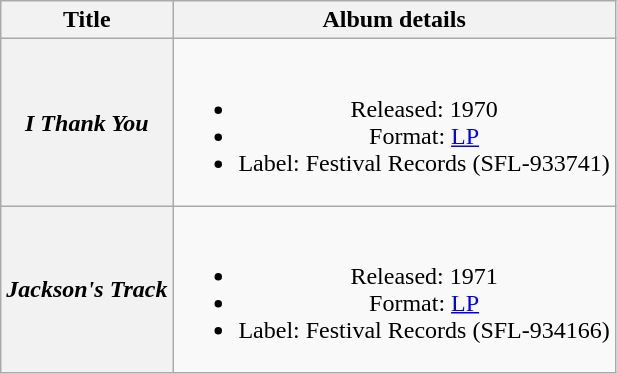<table class="wikitable plainrowheaders" style="text-align:center;" border="1">
<tr>
<th>Title</th>
<th>Album details</th>
</tr>
<tr>
<th scope="row"><em>I Thank You</em></th>
<td><br><ul><li>Released: 1970</li><li>Format: <a href='#'>LP</a></li><li>Label: Festival Records (SFL-933741)</li></ul></td>
</tr>
<tr>
<th scope="row"><em>Jackson's Track</em></th>
<td><br><ul><li>Released: 1971</li><li>Format: <a href='#'>LP</a></li><li>Label: Festival Records (SFL-934166)</li></ul></td>
</tr>
</table>
